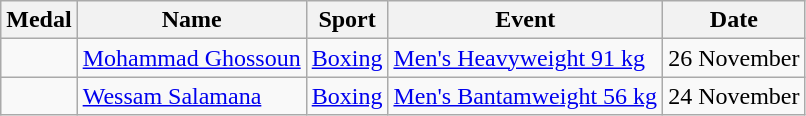<table class="wikitable sortable" style="font-size:100%">
<tr>
<th align="center">Medal</th>
<th align="center">Name</th>
<th align="center">Sport</th>
<th align="center">Event</th>
<th align="center">Date</th>
</tr>
<tr>
<td></td>
<td><a href='#'>Mohammad Ghossoun</a></td>
<td><a href='#'>Boxing</a></td>
<td><a href='#'>Men's Heavyweight 91 kg</a></td>
<td>26 November</td>
</tr>
<tr>
<td></td>
<td><a href='#'>Wessam Salamana</a></td>
<td><a href='#'>Boxing</a></td>
<td><a href='#'>Men's Bantamweight 56 kg</a></td>
<td>24 November</td>
</tr>
</table>
